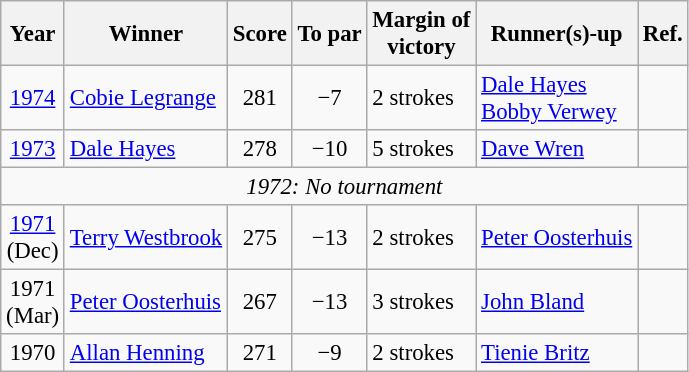<table class=wikitable style="font-size:95%">
<tr>
<th>Year</th>
<th>Winner</th>
<th>Score</th>
<th>To par</th>
<th>Margin of<br>victory</th>
<th>Runner(s)-up</th>
<th>Ref.</th>
</tr>
<tr>
<td align=center><a href='#'>1974</a></td>
<td> <a href='#'>Cobie Legrange</a></td>
<td align=center>281</td>
<td align=center>−7</td>
<td>2 strokes</td>
<td> <a href='#'>Dale Hayes</a><br> <a href='#'>Bobby Verwey</a></td>
<td></td>
</tr>
<tr>
<td align=center><a href='#'>1973</a></td>
<td> <a href='#'>Dale Hayes</a></td>
<td align=center>278</td>
<td align=center>−10</td>
<td>5 strokes</td>
<td> <a href='#'>Dave Wren</a></td>
<td></td>
</tr>
<tr>
<td colspan=7 align=center><em>1972: No tournament</em></td>
</tr>
<tr>
<td align=center><a href='#'>1971</a><br>(Dec)</td>
<td> <a href='#'>Terry Westbrook</a></td>
<td align=center>275</td>
<td align=center>−13</td>
<td>2 strokes</td>
<td> <a href='#'>Peter Oosterhuis</a></td>
<td></td>
</tr>
<tr>
<td align=center>1971<br>(Mar)</td>
<td> <a href='#'>Peter Oosterhuis</a></td>
<td align=center>267</td>
<td align=center>−13</td>
<td>3 strokes</td>
<td> <a href='#'>John Bland</a></td>
<td></td>
</tr>
<tr>
<td align=center>1970</td>
<td> <a href='#'>Allan Henning</a></td>
<td align=center>271</td>
<td align=center>−9</td>
<td>2 strokes</td>
<td> <a href='#'>Tienie Britz</a></td>
<td></td>
</tr>
</table>
